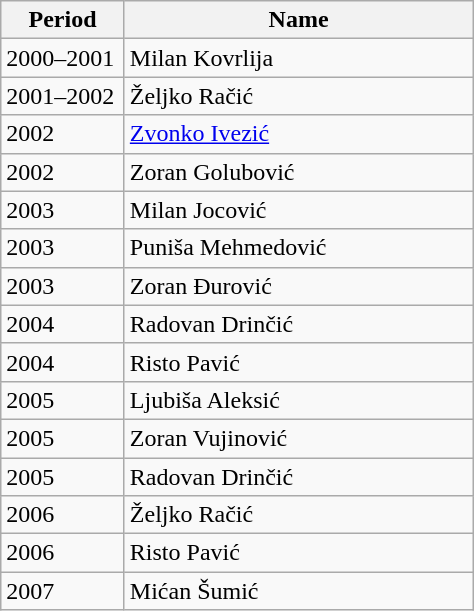<table class="wikitable">
<tr>
<th width="75">Period</th>
<th width="225">Name</th>
</tr>
<tr>
<td>2000–2001</td>
<td> Milan Kovrlija</td>
</tr>
<tr>
<td>2001–2002</td>
<td> Željko Račić</td>
</tr>
<tr>
<td>2002</td>
<td> <a href='#'>Zvonko Ivezić</a></td>
</tr>
<tr>
<td>2002</td>
<td> Zoran Golubović</td>
</tr>
<tr>
<td>2003</td>
<td> Milan Jocović</td>
</tr>
<tr>
<td>2003</td>
<td> Puniša Mehmedović</td>
</tr>
<tr>
<td>2003</td>
<td> Zoran Đurović</td>
</tr>
<tr>
<td>2004</td>
<td> Radovan Drinčić</td>
</tr>
<tr>
<td>2004</td>
<td> Risto Pavić</td>
</tr>
<tr>
<td>2005</td>
<td> Ljubiša Aleksić</td>
</tr>
<tr>
<td>2005</td>
<td> Zoran Vujinović</td>
</tr>
<tr>
<td>2005</td>
<td> Radovan Drinčić</td>
</tr>
<tr>
<td>2006</td>
<td> Željko Račić</td>
</tr>
<tr>
<td>2006</td>
<td> Risto Pavić</td>
</tr>
<tr>
<td>2007</td>
<td> Mićan Šumić</td>
</tr>
</table>
